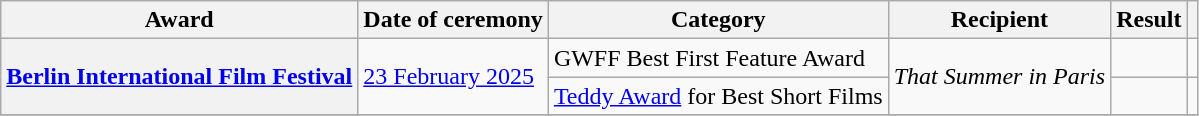<table class="wikitable sortable plainrowheaders">
<tr>
<th>Award</th>
<th>Date of ceremony</th>
<th>Category</th>
<th>Recipient</th>
<th>Result</th>
<th></th>
</tr>
<tr>
<th scope="row" rowspan="2"><a href='#'>Berlin International Film Festival</a></th>
<td rowspan="2"><a href='#'>23 February 2025</a></td>
<td>GWFF Best First Feature Award</td>
<td rowspan="2"><em>That Summer in Paris</em></td>
<td></td>
<td align="center"></td>
</tr>
<tr>
<td><a href='#'>Teddy Award</a> for Best Short Films</td>
<td></td>
<td align="center" rowspan="1"></td>
</tr>
<tr>
</tr>
</table>
